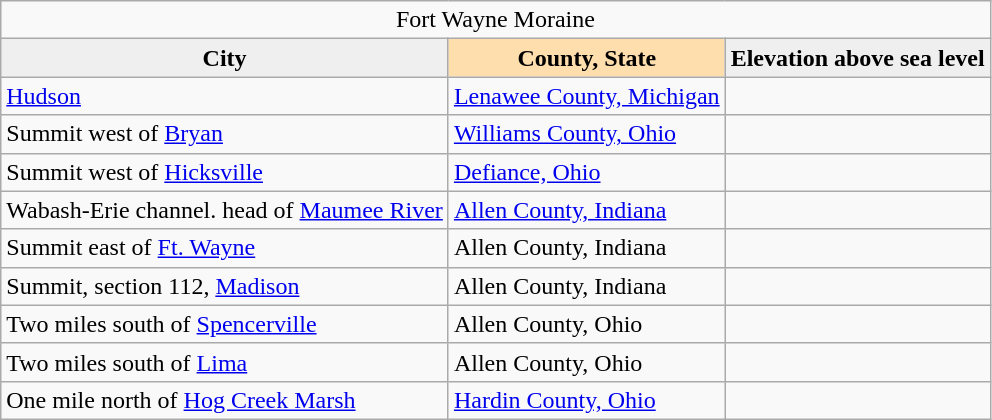<table class="wikitable">
<tr>
<td colspan="3" align="center">Fort Wayne Moraine</td>
</tr>
<tr>
<th style="background: #efefef;">City</th>
<th style="background: #ffdead;">County, State</th>
<th style="background: #efefef;">Elevation above sea level</th>
</tr>
<tr>
<td><a href='#'>Hudson</a></td>
<td><a href='#'>Lenawee County, Michigan</a></td>
<td></td>
</tr>
<tr>
<td>Summit west of <a href='#'>Bryan</a></td>
<td><a href='#'>Williams County, Ohio</a></td>
<td></td>
</tr>
<tr>
<td>Summit west of <a href='#'>Hicksville</a></td>
<td><a href='#'>Defiance, Ohio</a></td>
<td></td>
</tr>
<tr>
<td>Wabash-Erie channel. head of <a href='#'>Maumee River</a></td>
<td><a href='#'>Allen County, Indiana</a></td>
<td></td>
</tr>
<tr>
<td>Summit east of <a href='#'>Ft. Wayne</a></td>
<td>Allen County, Indiana</td>
<td></td>
</tr>
<tr>
<td>Summit, section 112, <a href='#'>Madison</a></td>
<td>Allen County, Indiana</td>
<td></td>
</tr>
<tr>
<td>Two miles south of <a href='#'>Spencerville</a></td>
<td>Allen County, Ohio</td>
<td></td>
</tr>
<tr>
<td>Two miles south of <a href='#'>Lima</a></td>
<td>Allen County, Ohio</td>
<td></td>
</tr>
<tr>
<td>One mile north of <a href='#'>Hog Creek Marsh</a></td>
<td><a href='#'>Hardin County, Ohio</a></td>
<td></td>
</tr>
</table>
